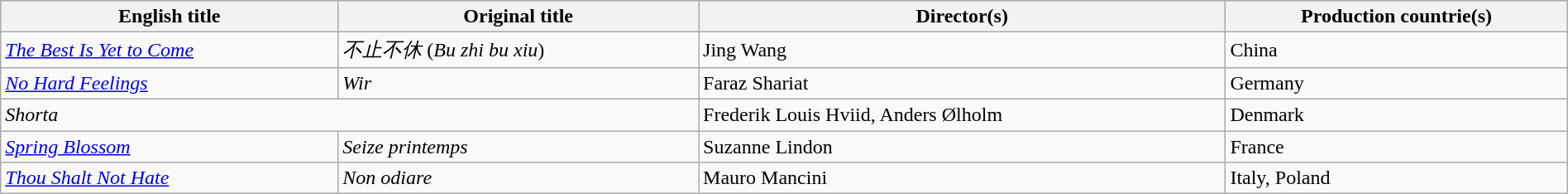<table class="sortable wikitable" style="width:100%; margin-bottom:4px" cellpadding="5">
<tr>
<th scope="col">English title</th>
<th scope="col">Original title</th>
<th scope="col">Director(s)</th>
<th scope="col">Production countrie(s)</th>
</tr>
<tr>
<td><em><a href='#'>The Best Is Yet to Come</a></em></td>
<td><em>不止不休</em> (<em>Bu zhi bu xiu</em>)</td>
<td>Jing Wang</td>
<td>China</td>
</tr>
<tr>
<td><em><a href='#'>No Hard Feelings</a></em></td>
<td><em>Wir</em></td>
<td>Faraz Shariat</td>
<td>Germany</td>
</tr>
<tr>
<td colspan="2"><em>Shorta</em></td>
<td>Frederik Louis Hviid, Anders Ølholm</td>
<td>Denmark</td>
</tr>
<tr>
<td><em><a href='#'>Spring Blossom</a></em></td>
<td><em>Seize printemps</em></td>
<td>Suzanne Lindon</td>
<td>France</td>
</tr>
<tr>
<td><em><a href='#'>Thou Shalt Not Hate</a></em></td>
<td><em>Non odiare</em></td>
<td>Mauro Mancini</td>
<td>Italy, Poland</td>
</tr>
</table>
